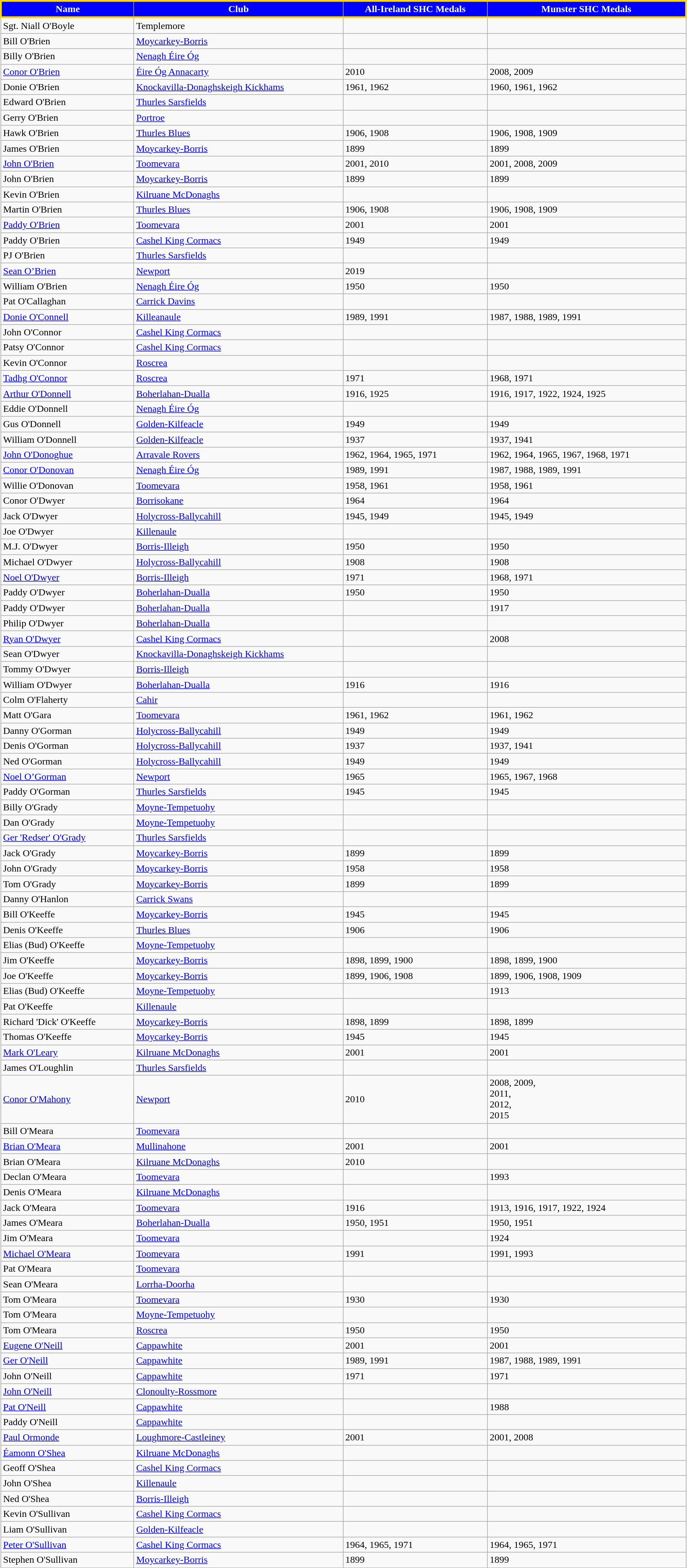<table class="wikitable" width="90%">
<tr style="text-align:center;background:blue;color:white;border:3px solid gold;">
<td><strong>Name</strong></td>
<td><strong>Club</strong></td>
<td><strong>All-Ireland SHC Medals</strong></td>
<td><strong>Munster SHC Medals</strong></td>
</tr>
<tr>
<td>Sgt. Niall O'Boyle</td>
<td>Templemore</td>
<td></td>
<td></td>
</tr>
<tr>
<td>Bill O'Brien</td>
<td><a href='#'>Moycarkey-Borris</a></td>
<td></td>
<td></td>
</tr>
<tr>
<td>Billy O'Brien</td>
<td><a href='#'>Nenagh Éire Óg</a></td>
<td></td>
<td></td>
</tr>
<tr>
<td><a href='#'>Conor O'Brien</a></td>
<td><a href='#'>Éire Óg Annacarty</a></td>
<td>2010</td>
<td>2008, 2009</td>
</tr>
<tr>
<td>Donie O'Brien</td>
<td><a href='#'>Knockavilla-Donaghskeigh Kickhams</a></td>
<td>1961, 1962</td>
<td>1960, 1961, 1962</td>
</tr>
<tr>
<td>Edward O'Brien</td>
<td><a href='#'>Thurles Sarsfields</a></td>
<td></td>
<td></td>
</tr>
<tr>
<td>Gerry O'Brien</td>
<td><a href='#'>Portroe</a></td>
<td></td>
<td></td>
</tr>
<tr>
<td>Hawk O'Brien</td>
<td><a href='#'>Thurles Blues</a></td>
<td>1906, 1908</td>
<td>1906, 1908, 1909</td>
</tr>
<tr>
<td>James O'Brien</td>
<td><a href='#'>Moycarkey-Borris</a></td>
<td>1899</td>
<td>1899</td>
</tr>
<tr>
<td><a href='#'>John O'Brien</a></td>
<td><a href='#'>Toomevara</a></td>
<td>2001, 2010</td>
<td>2001, 2008, 2009</td>
</tr>
<tr>
<td>John O'Brien</td>
<td><a href='#'>Moycarkey-Borris</a></td>
<td>1899</td>
<td>1899</td>
</tr>
<tr>
<td>Kevin O'Brien</td>
<td><a href='#'>Kilruane McDonaghs</a></td>
<td></td>
<td></td>
</tr>
<tr>
<td>Martin O'Brien</td>
<td><a href='#'>Thurles Blues</a></td>
<td>1906, 1908</td>
<td>1906, 1908, 1909</td>
</tr>
<tr>
<td><a href='#'>Paddy O'Brien</a></td>
<td><a href='#'>Toomevara</a></td>
<td>2001</td>
<td>2001</td>
</tr>
<tr>
<td>Paddy O'Brien</td>
<td><a href='#'>Cashel King Cormacs</a></td>
<td>1949</td>
<td>1949</td>
</tr>
<tr>
<td>PJ O'Brien</td>
<td><a href='#'>Thurles Sarsfields</a></td>
<td></td>
<td></td>
</tr>
<tr>
<td><a href='#'>Sean O’Brien</a></td>
<td><a href='#'>Newport</a></td>
<td>2019</td>
<td></td>
</tr>
<tr>
<td>William O'Brien</td>
<td><a href='#'>Nenagh Éire Óg</a></td>
<td>1950</td>
<td>1950</td>
</tr>
<tr>
<td>Pat O'Callaghan</td>
<td><a href='#'>Carrick Davins</a></td>
<td></td>
<td></td>
</tr>
<tr>
<td><a href='#'>Donie O'Connell</a></td>
<td><a href='#'>Killeanaule</a></td>
<td>1989, 1991</td>
<td>1987, 1988, 1989, 1991</td>
</tr>
<tr>
<td>John O'Connor</td>
<td><a href='#'>Cashel King Cormacs</a></td>
<td></td>
<td></td>
</tr>
<tr>
<td>Patsy O'Connor</td>
<td><a href='#'>Cashel King Cormacs</a></td>
<td></td>
<td></td>
</tr>
<tr>
<td>Kevin O'Connor</td>
<td><a href='#'>Roscrea</a></td>
<td></td>
<td></td>
</tr>
<tr>
<td><a href='#'>Tadhg O'Connor</a></td>
<td><a href='#'>Roscrea</a></td>
<td>1971</td>
<td>1968, 1971</td>
</tr>
<tr>
<td><a href='#'>Arthur O'Donnell</a></td>
<td><a href='#'>Boherlahan-Dualla</a></td>
<td>1916, 1925</td>
<td>1916, 1917, 1922, 1924, 1925</td>
</tr>
<tr>
<td>Eddie O'Donnell</td>
<td><a href='#'>Nenagh Éire Óg</a></td>
<td></td>
<td></td>
</tr>
<tr>
<td>Gus O'Donnell</td>
<td><a href='#'>Golden-Kilfeacle</a></td>
<td>1949</td>
<td>1949</td>
</tr>
<tr>
<td>William O'Donnell</td>
<td><a href='#'>Golden-Kilfeacle</a></td>
<td>1937</td>
<td>1937, 1941</td>
</tr>
<tr>
<td><a href='#'>John O'Donoghue</a></td>
<td><a href='#'>Arravale Rovers</a></td>
<td>1962, 1964, 1965, 1971</td>
<td>1962, 1964, 1965, 1967, 1968, 1971</td>
</tr>
<tr>
<td><a href='#'>Conor O'Donovan</a></td>
<td><a href='#'>Nenagh Éire Óg</a></td>
<td>1989, 1991</td>
<td>1987, 1988, 1989, 1991</td>
</tr>
<tr>
<td>Willie O'Donovan</td>
<td><a href='#'>Toomevara</a></td>
<td>1958, 1961</td>
<td>1958, 1961</td>
</tr>
<tr>
<td>Conor O'Dwyer</td>
<td><a href='#'>Borrisokane</a></td>
<td>1964</td>
<td>1964</td>
</tr>
<tr>
<td>Jack O'Dwyer</td>
<td><a href='#'>Holycross-Ballycahill</a></td>
<td>1945, 1949</td>
<td>1945, 1949</td>
</tr>
<tr>
<td>Joe O'Dwyer</td>
<td><a href='#'>Killenaule</a></td>
<td></td>
<td></td>
</tr>
<tr>
<td>M.J. O'Dwyer</td>
<td><a href='#'>Borris-Illeigh</a></td>
<td>1950</td>
<td>1950</td>
</tr>
<tr>
<td>Michael O'Dwyer</td>
<td><a href='#'>Holycross-Ballycahill</a></td>
<td>1908</td>
<td>1908</td>
</tr>
<tr>
<td><a href='#'>Noel O'Dwyer</a></td>
<td><a href='#'>Borris-Illeigh</a></td>
<td>1971</td>
<td>1968, 1971</td>
</tr>
<tr>
<td>Paddy O'Dwyer</td>
<td><a href='#'>Boherlahan-Dualla</a></td>
<td>1950</td>
<td>1950</td>
</tr>
<tr>
<td>Paddy O'Dwyer</td>
<td><a href='#'>Boherlahan-Dualla</a></td>
<td></td>
<td>1917</td>
</tr>
<tr>
<td>Philip O'Dwyer</td>
<td><a href='#'>Boherlahan-Dualla</a></td>
<td></td>
<td></td>
</tr>
<tr>
<td><a href='#'>Ryan O'Dwyer</a></td>
<td><a href='#'>Cashel King Cormacs</a></td>
<td></td>
<td>2008</td>
</tr>
<tr>
<td>Sean O'Dwyer</td>
<td><a href='#'>Knockavilla-Donaghskeigh Kickhams</a></td>
<td></td>
<td></td>
</tr>
<tr>
<td>Tommy O'Dwyer</td>
<td><a href='#'>Borris-Illeigh</a></td>
<td></td>
<td></td>
</tr>
<tr>
<td>William O'Dwyer</td>
<td><a href='#'>Boherlahan-Dualla</a></td>
<td>1916</td>
<td>1916</td>
</tr>
<tr>
<td>Colm O'Flaherty</td>
<td><a href='#'>Cahir</a></td>
<td></td>
<td></td>
</tr>
<tr>
<td>Matt O'Gara</td>
<td><a href='#'>Toomevara</a></td>
<td>1961, 1962</td>
<td>1961, 1962</td>
</tr>
<tr>
<td>Danny O'Gorman</td>
<td><a href='#'>Holycross-Ballycahill</a></td>
<td>1949</td>
<td>1949</td>
</tr>
<tr>
<td>Denis O'Gorman</td>
<td><a href='#'>Holycross-Ballycahill</a></td>
<td>1937</td>
<td>1937, 1941</td>
</tr>
<tr>
<td>Ned O'Gorman</td>
<td><a href='#'>Holycross-Ballycahill</a></td>
<td>1949</td>
<td>1949</td>
</tr>
<tr>
<td><a href='#'>Noel O’Gorman</a></td>
<td><a href='#'>Newport</a></td>
<td>1965</td>
<td>1965, 1967, 1968</td>
</tr>
<tr>
<td>Paddy O'Gorman</td>
<td><a href='#'>Thurles Sarsfields</a></td>
<td>1945</td>
<td>1945</td>
</tr>
<tr>
<td>Billy O'Grady</td>
<td><a href='#'>Moyne-Tempetuohy</a></td>
<td></td>
<td></td>
</tr>
<tr>
<td>Dan O'Grady</td>
<td><a href='#'>Moyne-Tempetuohy</a></td>
<td></td>
<td></td>
</tr>
<tr>
<td><a href='#'>Ger 'Redser' O'Grady</a></td>
<td><a href='#'>Thurles Sarsfields</a></td>
<td></td>
<td></td>
</tr>
<tr>
<td>Jack O'Grady</td>
<td><a href='#'>Moycarkey-Borris</a></td>
<td>1899</td>
<td>1899</td>
</tr>
<tr>
<td>John O'Grady</td>
<td><a href='#'>Moycarkey-Borris</a></td>
<td>1958</td>
<td>1958</td>
</tr>
<tr>
<td>Tom O'Grady</td>
<td><a href='#'>Moycarkey-Borris</a></td>
<td>1899</td>
<td>1899</td>
</tr>
<tr>
<td>Danny O'Hanlon</td>
<td><a href='#'>Carrick Swans</a></td>
<td></td>
<td></td>
</tr>
<tr>
<td>Bill O'Keeffe</td>
<td><a href='#'>Moycarkey-Borris</a></td>
<td>1945</td>
<td>1945</td>
</tr>
<tr>
<td>Denis O'Keeffe</td>
<td><a href='#'>Thurles Blues</a></td>
<td>1906</td>
<td>1906</td>
</tr>
<tr>
<td>Elias (Bud) O'Keeffe</td>
<td><a href='#'>Moyne-Tempetuohy</a></td>
<td></td>
<td></td>
</tr>
<tr>
<td>Jim O'Keeffe</td>
<td><a href='#'>Moycarkey-Borris</a></td>
<td>1898, 1899, 1900</td>
<td>1898, 1899, 1900</td>
</tr>
<tr>
<td>Joe O'Keeffe</td>
<td><a href='#'>Moycarkey-Borris</a></td>
<td>1899, 1906, 1908</td>
<td>1899, 1906, 1908, 1909</td>
</tr>
<tr>
<td>Elias (Bud) O'Keeffe</td>
<td><a href='#'>Moyne-Tempetuohy</a></td>
<td></td>
<td>1913</td>
</tr>
<tr>
<td>Pat O'Keeffe</td>
<td><a href='#'>Killenaule</a></td>
<td></td>
<td></td>
</tr>
<tr>
<td>Richard 'Dick' O'Keeffe</td>
<td><a href='#'>Moycarkey-Borris</a></td>
<td>1898, 1899</td>
<td>1898, 1899</td>
</tr>
<tr>
<td>Thomas O'Keeffe</td>
<td><a href='#'>Moycarkey-Borris</a></td>
<td>1945</td>
<td>1945</td>
</tr>
<tr>
<td><a href='#'>Mark O'Leary</a></td>
<td><a href='#'>Kilruane McDonaghs</a></td>
<td>2001</td>
<td>2001</td>
</tr>
<tr>
<td>James O'Loughlin</td>
<td><a href='#'>Thurles Sarsfields</a></td>
<td></td>
<td></td>
</tr>
<tr>
<td><a href='#'>Conor O'Mahony</a></td>
<td><a href='#'>Newport</a></td>
<td>2010</td>
<td>2008, 2009,<br>2011,<br>2012,<br>2015</td>
</tr>
<tr>
<td>Bill O'Meara</td>
<td><a href='#'>Toomevara</a></td>
<td></td>
</tr>
<tr>
<td><a href='#'>Brian O'Meara</a></td>
<td><a href='#'>Mullinahone</a></td>
<td>2001</td>
<td>2001</td>
</tr>
<tr>
<td>Brian O'Meara</td>
<td><a href='#'>Kilruane McDonaghs</a></td>
<td>2010</td>
<td></td>
</tr>
<tr>
<td>Declan O'Meara</td>
<td><a href='#'>Toomevara</a></td>
<td></td>
<td>1993</td>
</tr>
<tr>
<td>Denis O'Meara</td>
<td><a href='#'>Kilruane McDonaghs</a></td>
<td></td>
<td></td>
</tr>
<tr>
<td>Jack O'Meara</td>
<td><a href='#'>Toomevara</a></td>
<td>1916</td>
<td>1913, 1916, 1917, 1922, 1924</td>
</tr>
<tr>
<td>James O'Meara</td>
<td><a href='#'>Boherlahan-Dualla</a></td>
<td>1950, 1951</td>
<td>1950, 1951</td>
</tr>
<tr>
<td>Jim O'Meara</td>
<td><a href='#'>Toomevara</a></td>
<td></td>
<td>1924</td>
</tr>
<tr>
<td><a href='#'>Michael O'Meara</a></td>
<td><a href='#'>Toomevara</a></td>
<td>1991</td>
<td>1991, 1993</td>
</tr>
<tr>
<td>Pat O'Meara</td>
<td><a href='#'>Toomevara</a></td>
<td></td>
<td></td>
</tr>
<tr>
<td>Sean O'Meara</td>
<td><a href='#'>Lorrha-Doorha</a></td>
<td></td>
<td></td>
</tr>
<tr>
<td>Tom O'Meara</td>
<td><a href='#'>Toomevara</a></td>
<td>1930</td>
<td>1930</td>
</tr>
<tr>
<td>Tom O'Meara</td>
<td><a href='#'>Moyne-Tempetuohy</a></td>
<td></td>
<td></td>
</tr>
<tr>
<td>Tom O'Meara</td>
<td><a href='#'>Roscrea</a></td>
<td>1950</td>
<td>1950</td>
</tr>
<tr>
<td><a href='#'>Eugene O'Neill</a></td>
<td><a href='#'>Cappawhite</a></td>
<td>2001</td>
<td>2001</td>
</tr>
<tr>
<td><a href='#'>Ger O'Neill</a></td>
<td><a href='#'>Cappawhite</a></td>
<td>1989, 1991</td>
<td>1987, 1988, 1989, 1991</td>
</tr>
<tr>
<td>John O'Neill</td>
<td><a href='#'>Cappawhite</a></td>
<td>1971</td>
<td>1971</td>
</tr>
<tr>
<td><a href='#'>John O'Neill</a></td>
<td><a href='#'>Clonoulty-Rossmore</a></td>
<td></td>
<td></td>
</tr>
<tr>
<td><a href='#'>Pat O'Neill</a></td>
<td><a href='#'>Cappawhite</a></td>
<td></td>
<td>1988</td>
</tr>
<tr>
<td>Paddy O'Neill</td>
<td><a href='#'>Cappawhite</a></td>
<td></td>
<td></td>
</tr>
<tr>
<td><a href='#'>Paul Ormonde</a></td>
<td><a href='#'>Loughmore-Castleiney</a></td>
<td>2001</td>
<td>2001, 2008</td>
</tr>
<tr>
<td><a href='#'>Éamonn O'Shea</a></td>
<td><a href='#'>Kilruane McDonaghs</a></td>
<td></td>
<td></td>
</tr>
<tr>
<td>Geoff O'Shea</td>
<td><a href='#'>Cashel King Cormacs</a></td>
<td></td>
<td></td>
</tr>
<tr>
<td>John O'Shea</td>
<td><a href='#'>Killenaule</a></td>
<td></td>
<td></td>
</tr>
<tr>
<td>Ned O'Shea</td>
<td><a href='#'>Borris-Illeigh</a></td>
<td></td>
<td></td>
</tr>
<tr>
<td>Kevin O'Sullivan</td>
<td><a href='#'>Cashel King Cormacs</a></td>
<td></td>
<td></td>
</tr>
<tr>
<td>Liam O'Sullivan</td>
<td><a href='#'>Golden-Kilfeacle</a></td>
<td></td>
<td></td>
</tr>
<tr>
<td><a href='#'>Peter O'Sullivan</a></td>
<td><a href='#'>Cashel King Cormacs</a></td>
<td>1964, 1965, 1971</td>
<td>1964, 1965, 1971</td>
</tr>
<tr>
<td>Stephen O'Sullivan</td>
<td><a href='#'>Moycarkey-Borris</a></td>
<td>1899</td>
<td>1899</td>
</tr>
</table>
